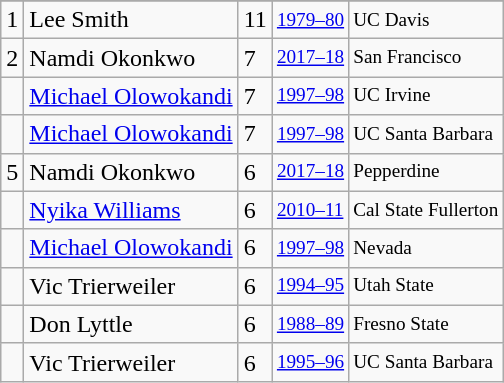<table class="wikitable">
<tr>
</tr>
<tr>
<td>1</td>
<td>Lee Smith</td>
<td>11</td>
<td style="font-size:80%;"><a href='#'>1979–80</a></td>
<td style="font-size:80%;">UC Davis</td>
</tr>
<tr>
<td>2</td>
<td>Namdi Okonkwo</td>
<td>7</td>
<td style="font-size:80%;"><a href='#'>2017–18</a></td>
<td style="font-size:80%;">San Francisco</td>
</tr>
<tr>
<td></td>
<td><a href='#'>Michael Olowokandi</a></td>
<td>7</td>
<td style="font-size:80%;"><a href='#'>1997–98</a></td>
<td style="font-size:80%;">UC Irvine</td>
</tr>
<tr>
<td></td>
<td><a href='#'>Michael Olowokandi</a></td>
<td>7</td>
<td style="font-size:80%;"><a href='#'>1997–98</a></td>
<td style="font-size:80%;">UC Santa Barbara</td>
</tr>
<tr>
<td>5</td>
<td>Namdi Okonkwo</td>
<td>6</td>
<td style="font-size:80%;"><a href='#'>2017–18</a></td>
<td style="font-size:80%;">Pepperdine</td>
</tr>
<tr>
<td></td>
<td><a href='#'>Nyika Williams</a></td>
<td>6</td>
<td style="font-size:80%;"><a href='#'>2010–11</a></td>
<td style="font-size:80%;">Cal State Fullerton</td>
</tr>
<tr>
<td></td>
<td><a href='#'>Michael Olowokandi</a></td>
<td>6</td>
<td style="font-size:80%;"><a href='#'>1997–98</a></td>
<td style="font-size:80%;">Nevada</td>
</tr>
<tr>
<td></td>
<td>Vic Trierweiler</td>
<td>6</td>
<td style="font-size:80%;"><a href='#'>1994–95</a></td>
<td style="font-size:80%;">Utah State</td>
</tr>
<tr>
<td></td>
<td>Don Lyttle</td>
<td>6</td>
<td style="font-size:80%;"><a href='#'>1988–89</a></td>
<td style="font-size:80%;">Fresno State</td>
</tr>
<tr>
<td></td>
<td>Vic Trierweiler</td>
<td>6</td>
<td style="font-size:80%;"><a href='#'>1995–96</a></td>
<td style="font-size:80%;">UC Santa Barbara</td>
</tr>
</table>
